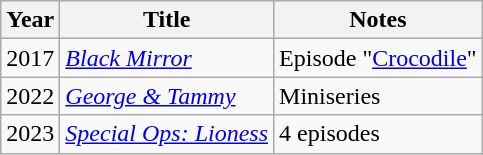<table class = "wikitable">
<tr>
<th>Year</th>
<th>Title</th>
<th>Notes</th>
</tr>
<tr>
<td>2017</td>
<td><em><a href='#'>Black Mirror</a></em></td>
<td>Episode "<a href='#'>Crocodile</a>"</td>
</tr>
<tr>
<td>2022</td>
<td><em><a href='#'>George & Tammy</a></em></td>
<td>Miniseries</td>
</tr>
<tr>
<td>2023</td>
<td><em><a href='#'>Special Ops: Lioness</a></em></td>
<td>4 episodes</td>
</tr>
</table>
